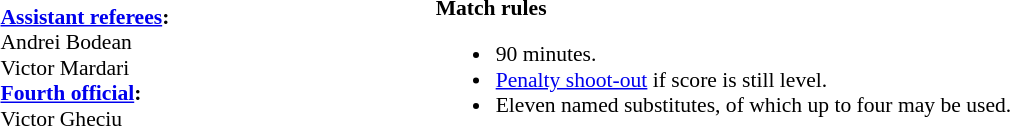<table width=100% style="font-size:90%">
<tr>
<td><br><strong><a href='#'>Assistant referees</a>:</strong>
<br>Andrei Bodean
<br>Victor Mardari
<br><strong><a href='#'>Fourth official</a>:</strong>
<br>Victor Gheciu</td>
<td><br><strong>Match rules</strong><ul><li>90 minutes.</li><li><a href='#'>Penalty shoot-out</a> if score is still level.</li><li>Eleven named substitutes, of which up to four may be used.</li></ul></td>
</tr>
</table>
